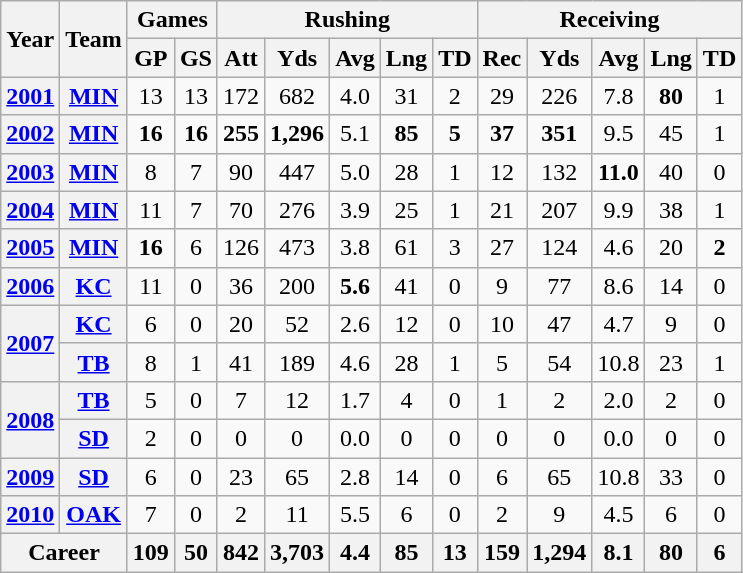<table class=wikitable style="text-align:center">
<tr>
<th rowspan="2">Year</th>
<th rowspan="2">Team</th>
<th colspan="2">Games</th>
<th colspan="5">Rushing</th>
<th colspan="5">Receiving</th>
</tr>
<tr>
<th>GP</th>
<th>GS</th>
<th>Att</th>
<th>Yds</th>
<th>Avg</th>
<th>Lng</th>
<th>TD</th>
<th>Rec</th>
<th>Yds</th>
<th>Avg</th>
<th>Lng</th>
<th>TD</th>
</tr>
<tr>
<th><a href='#'>2001</a></th>
<th><a href='#'>MIN</a></th>
<td>13</td>
<td>13</td>
<td>172</td>
<td>682</td>
<td>4.0</td>
<td>31</td>
<td>2</td>
<td>29</td>
<td>226</td>
<td>7.8</td>
<td><strong>80</strong></td>
<td>1</td>
</tr>
<tr>
<th><a href='#'>2002</a></th>
<th><a href='#'>MIN</a></th>
<td><strong>16</strong></td>
<td><strong>16</strong></td>
<td><strong>255</strong></td>
<td><strong>1,296</strong></td>
<td>5.1</td>
<td><strong>85</strong></td>
<td><strong>5</strong></td>
<td><strong>37</strong></td>
<td><strong>351</strong></td>
<td>9.5</td>
<td>45</td>
<td>1</td>
</tr>
<tr>
<th><a href='#'>2003</a></th>
<th><a href='#'>MIN</a></th>
<td>8</td>
<td>7</td>
<td>90</td>
<td>447</td>
<td>5.0</td>
<td>28</td>
<td>1</td>
<td>12</td>
<td>132</td>
<td><strong>11.0</strong></td>
<td>40</td>
<td>0</td>
</tr>
<tr>
<th><a href='#'>2004</a></th>
<th><a href='#'>MIN</a></th>
<td>11</td>
<td>7</td>
<td>70</td>
<td>276</td>
<td>3.9</td>
<td>25</td>
<td>1</td>
<td>21</td>
<td>207</td>
<td>9.9</td>
<td>38</td>
<td>1</td>
</tr>
<tr>
<th><a href='#'>2005</a></th>
<th><a href='#'>MIN</a></th>
<td><strong>16</strong></td>
<td>6</td>
<td>126</td>
<td>473</td>
<td>3.8</td>
<td>61</td>
<td>3</td>
<td>27</td>
<td>124</td>
<td>4.6</td>
<td>20</td>
<td><strong>2</strong></td>
</tr>
<tr>
<th><a href='#'>2006</a></th>
<th><a href='#'>KC</a></th>
<td>11</td>
<td>0</td>
<td>36</td>
<td>200</td>
<td><strong>5.6</strong></td>
<td>41</td>
<td>0</td>
<td>9</td>
<td>77</td>
<td>8.6</td>
<td>14</td>
<td>0</td>
</tr>
<tr>
<th rowspan="2"><a href='#'>2007</a></th>
<th><a href='#'>KC</a></th>
<td>6</td>
<td>0</td>
<td>20</td>
<td>52</td>
<td>2.6</td>
<td>12</td>
<td>0</td>
<td>10</td>
<td>47</td>
<td>4.7</td>
<td>9</td>
<td>0</td>
</tr>
<tr>
<th><a href='#'>TB</a></th>
<td>8</td>
<td>1</td>
<td>41</td>
<td>189</td>
<td>4.6</td>
<td>28</td>
<td>1</td>
<td>5</td>
<td>54</td>
<td>10.8</td>
<td>23</td>
<td>1</td>
</tr>
<tr>
<th rowspan="2"><a href='#'>2008</a></th>
<th><a href='#'>TB</a></th>
<td>5</td>
<td>0</td>
<td>7</td>
<td>12</td>
<td>1.7</td>
<td>4</td>
<td>0</td>
<td>1</td>
<td>2</td>
<td>2.0</td>
<td>2</td>
<td>0</td>
</tr>
<tr>
<th><a href='#'>SD</a></th>
<td>2</td>
<td>0</td>
<td>0</td>
<td>0</td>
<td>0.0</td>
<td>0</td>
<td>0</td>
<td>0</td>
<td>0</td>
<td>0.0</td>
<td>0</td>
<td>0</td>
</tr>
<tr>
<th><a href='#'>2009</a></th>
<th><a href='#'>SD</a></th>
<td>6</td>
<td>0</td>
<td>23</td>
<td>65</td>
<td>2.8</td>
<td>14</td>
<td>0</td>
<td>6</td>
<td>65</td>
<td>10.8</td>
<td>33</td>
<td>0</td>
</tr>
<tr>
<th><a href='#'>2010</a></th>
<th><a href='#'>OAK</a></th>
<td>7</td>
<td>0</td>
<td>2</td>
<td>11</td>
<td>5.5</td>
<td>6</td>
<td>0</td>
<td>2</td>
<td>9</td>
<td>4.5</td>
<td>6</td>
<td>0</td>
</tr>
<tr>
<th colspan="2">Career</th>
<th>109</th>
<th>50</th>
<th>842</th>
<th>3,703</th>
<th>4.4</th>
<th>85</th>
<th>13</th>
<th>159</th>
<th>1,294</th>
<th>8.1</th>
<th>80</th>
<th>6</th>
</tr>
</table>
